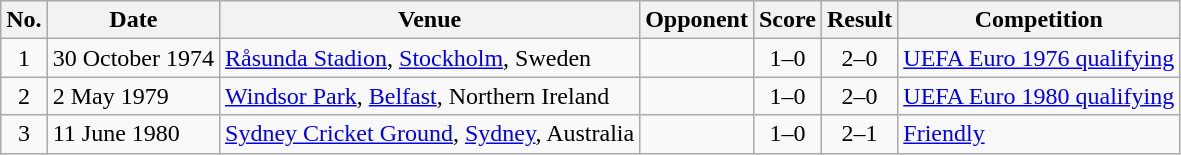<table class="wikitable sortable">
<tr>
<th scope="col">No.</th>
<th scope="col">Date</th>
<th scope="col">Venue</th>
<th scope="col">Opponent</th>
<th scope="col">Score</th>
<th scope="col">Result</th>
<th scope="col">Competition</th>
</tr>
<tr>
<td style="text-align:center">1</td>
<td>30 October 1974</td>
<td><a href='#'>Råsunda Stadion</a>, <a href='#'>Stockholm</a>, Sweden</td>
<td></td>
<td style="text-align:center">1–0</td>
<td style="text-align:center">2–0</td>
<td><a href='#'>UEFA Euro 1976 qualifying</a></td>
</tr>
<tr>
<td style="text-align:center">2</td>
<td>2 May 1979</td>
<td><a href='#'>Windsor Park</a>, <a href='#'>Belfast</a>, Northern Ireland</td>
<td></td>
<td style="text-align:center">1–0</td>
<td style="text-align:center">2–0</td>
<td><a href='#'>UEFA Euro 1980 qualifying</a></td>
</tr>
<tr>
<td style="text-align:center">3</td>
<td>11 June 1980</td>
<td><a href='#'>Sydney Cricket Ground</a>, <a href='#'>Sydney</a>, Australia</td>
<td></td>
<td style="text-align:center">1–0</td>
<td style="text-align:center">2–1</td>
<td><a href='#'>Friendly</a></td>
</tr>
</table>
